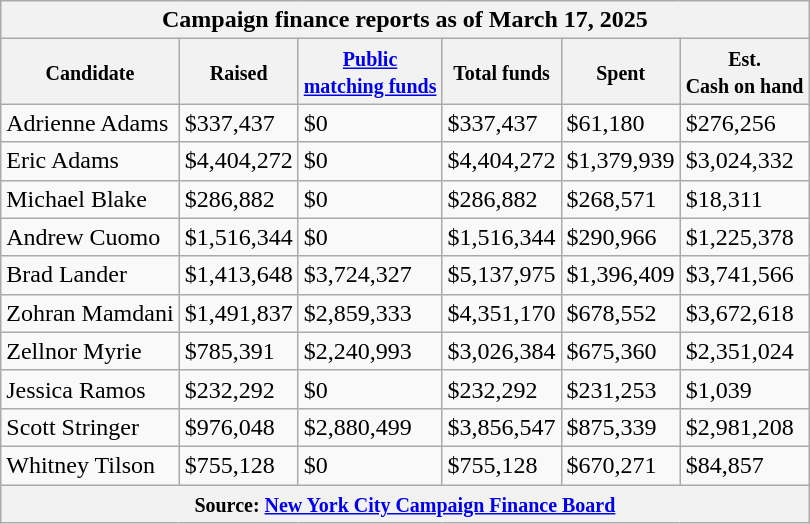<table class="wikitable sortable">
<tr>
<th colspan=6>Campaign finance reports as of March 17, 2025</th>
</tr>
<tr style="text-align:center;">
<th><small>Candidate</small></th>
<th><small>Raised</small></th>
<th><small><a href='#'>Public<br>matching funds</a></small></th>
<th><small>Total funds</small></th>
<th><small>Spent</small></th>
<th><small>Est.<br>Cash on hand</small></th>
</tr>
<tr>
<td>Adrienne Adams</td>
<td>$337,437</td>
<td>$0</td>
<td>$337,437</td>
<td>$61,180</td>
<td>$276,256</td>
</tr>
<tr>
<td>Eric Adams</td>
<td>$4,404,272</td>
<td>$0</td>
<td>$4,404,272</td>
<td>$1,379,939</td>
<td>$3,024,332</td>
</tr>
<tr>
<td>Michael Blake</td>
<td>$286,882</td>
<td>$0</td>
<td>$286,882</td>
<td>$268,571</td>
<td>$18,311</td>
</tr>
<tr>
<td>Andrew Cuomo</td>
<td>$1,516,344</td>
<td>$0</td>
<td>$1,516,344</td>
<td>$290,966</td>
<td>$1,225,378</td>
</tr>
<tr>
<td>Brad Lander</td>
<td>$1,413,648</td>
<td>$3,724,327</td>
<td>$5,137,975</td>
<td>$1,396,409</td>
<td>$3,741,566</td>
</tr>
<tr>
<td>Zohran Mamdani</td>
<td>$1,491,837</td>
<td>$2,859,333</td>
<td>$4,351,170</td>
<td>$678,552</td>
<td>$3,672,618</td>
</tr>
<tr>
<td>Zellnor Myrie</td>
<td>$785,391</td>
<td>$2,240,993</td>
<td>$3,026,384</td>
<td>$675,360</td>
<td>$2,351,024</td>
</tr>
<tr>
<td>Jessica Ramos</td>
<td>$232,292</td>
<td>$0</td>
<td>$232,292</td>
<td>$231,253</td>
<td>$1,039</td>
</tr>
<tr>
<td>Scott Stringer</td>
<td>$976,048</td>
<td>$2,880,499</td>
<td>$3,856,547</td>
<td>$875,339</td>
<td>$2,981,208</td>
</tr>
<tr>
<td>Whitney Tilson</td>
<td>$755,128</td>
<td>$0</td>
<td>$755,128</td>
<td>$670,271</td>
<td>$84,857</td>
</tr>
<tr>
<th colspan="6"><small>Source: <a href='#'>New York City Campaign Finance Board</a></small></th>
</tr>
</table>
